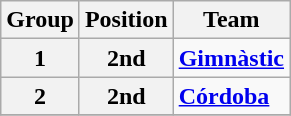<table class="wikitable">
<tr>
<th>Group</th>
<th>Position</th>
<th>Team</th>
</tr>
<tr>
<th>1</th>
<th>2nd</th>
<td><strong><a href='#'>Gimnàstic</a></strong></td>
</tr>
<tr>
<th>2</th>
<th>2nd</th>
<td><strong><a href='#'>Córdoba</a></strong></td>
</tr>
<tr>
</tr>
</table>
